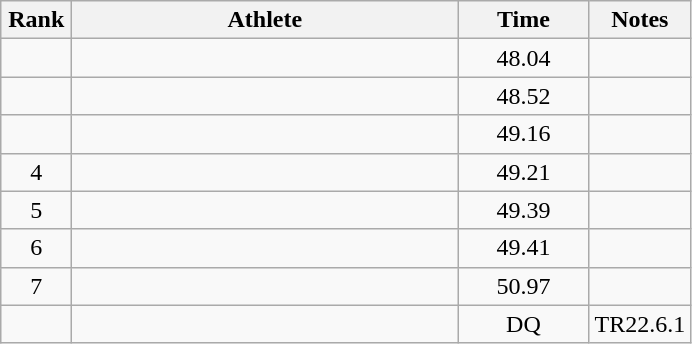<table class="wikitable" style="text-align:center">
<tr>
<th width=40>Rank</th>
<th width=250>Athlete</th>
<th width=80>Time</th>
<th width=50>Notes</th>
</tr>
<tr>
<td></td>
<td align=left></td>
<td>48.04</td>
<td></td>
</tr>
<tr>
<td></td>
<td align=left></td>
<td>48.52</td>
<td></td>
</tr>
<tr>
<td></td>
<td align=left></td>
<td>49.16</td>
<td></td>
</tr>
<tr>
<td>4</td>
<td align=left></td>
<td>49.21</td>
<td></td>
</tr>
<tr>
<td>5</td>
<td align=left></td>
<td>49.39</td>
<td></td>
</tr>
<tr>
<td>6</td>
<td align=left></td>
<td>49.41</td>
<td></td>
</tr>
<tr>
<td>7</td>
<td align=left></td>
<td>50.97</td>
<td></td>
</tr>
<tr>
<td></td>
<td align=left></td>
<td>DQ</td>
<td>TR22.6.1</td>
</tr>
</table>
